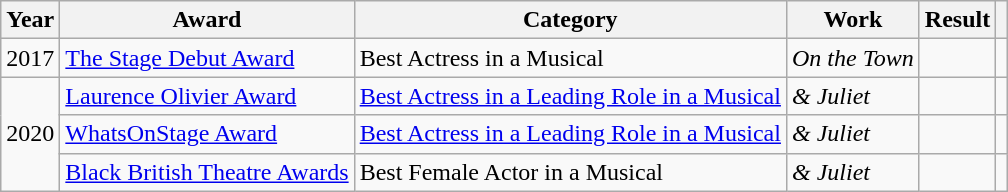<table class="wikitable sortable">
<tr>
<th>Year</th>
<th>Award</th>
<th>Category</th>
<th>Work</th>
<th>Result</th>
<th></th>
</tr>
<tr>
<td>2017</td>
<td><a href='#'>The Stage Debut Award</a></td>
<td>Best Actress in a Musical</td>
<td><em>On the Town</em></td>
<td></td>
<td align="center"></td>
</tr>
<tr>
<td rowspan="3">2020</td>
<td><a href='#'>Laurence Olivier Award</a></td>
<td><a href='#'>Best Actress in a Leading Role in a Musical</a></td>
<td><em>& Juliet</em></td>
<td></td>
<td align="center"></td>
</tr>
<tr>
<td><a href='#'>WhatsOnStage Award</a></td>
<td><a href='#'>Best Actress in a Leading Role in a Musical</a></td>
<td><em>& Juliet</em></td>
<td></td>
<td align="center"></td>
</tr>
<tr>
<td><a href='#'>Black British Theatre Awards</a></td>
<td>Best Female Actor in a Musical</td>
<td><em>& Juliet</em></td>
<td></td>
<td align="center"></td>
</tr>
</table>
